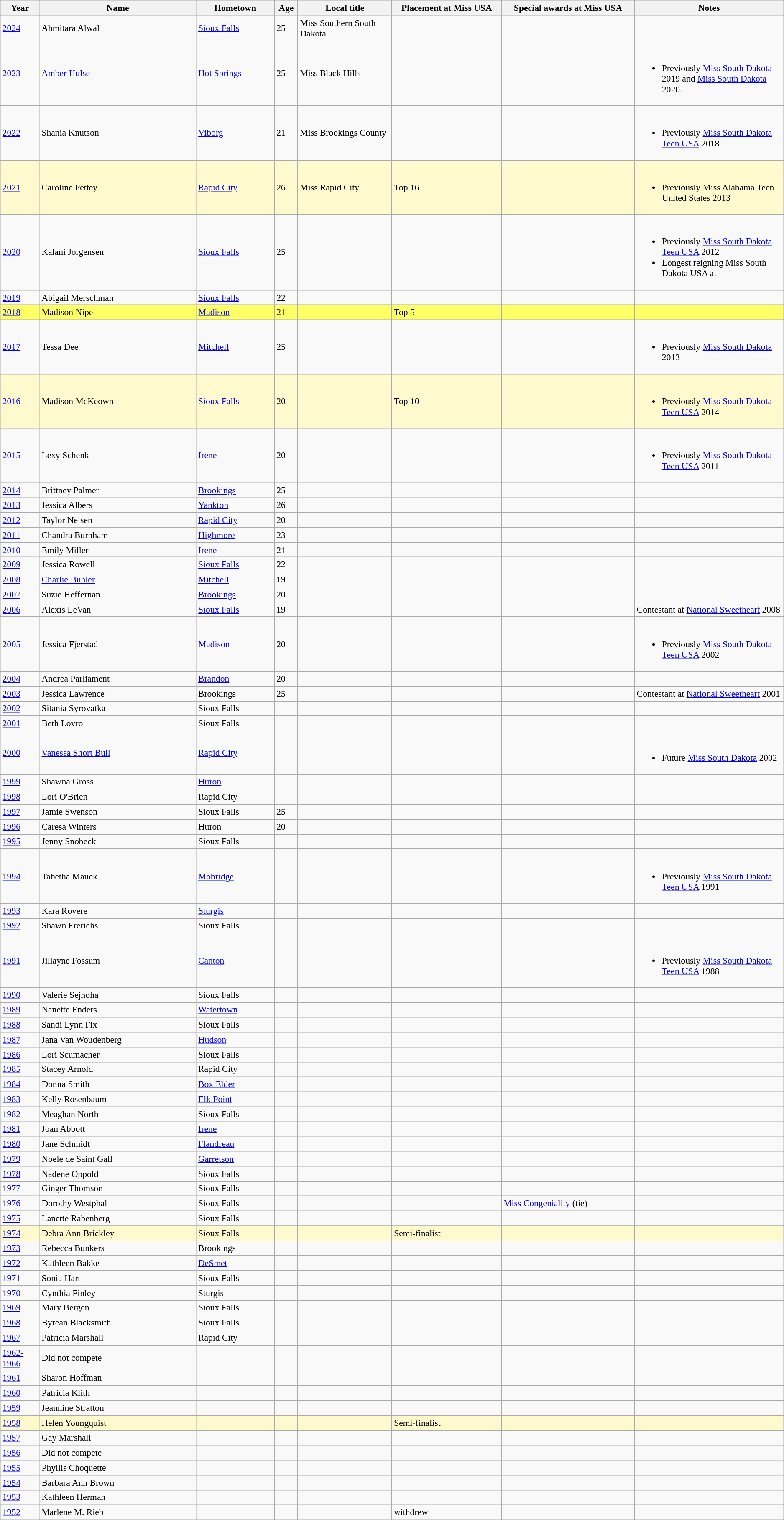<table class="wikitable sortable" style="font-size:90%;">
<tr bgcolor="#efefef">
<th width=5%>Year</th>
<th width=20%>Name</th>
<th width=10%>Hometown</th>
<th width=3%>Age</th>
<th width=12%>Local title</th>
<th width=14%>Placement at Miss USA</th>
<th width=17%>Special awards at Miss USA</th>
<th width=31%>Notes</th>
</tr>
<tr>
<td><a href='#'>2024</a></td>
<td>Ahmitara Alwal</td>
<td><a href='#'>Sioux Falls</a></td>
<td>25</td>
<td>Miss Southern South Dakota</td>
<td></td>
<td></td>
<td></td>
</tr>
<tr>
<td><a href='#'>2023</a></td>
<td><a href='#'>Amber Hulse</a></td>
<td><a href='#'>Hot Springs</a></td>
<td>25</td>
<td>Miss Black Hills</td>
<td></td>
<td></td>
<td><br><ul><li>Previously <a href='#'>Miss South Dakota</a> 2019 and <a href='#'>Miss South Dakota</a> 2020.</li></ul></td>
</tr>
<tr>
<td><a href='#'>2022</a></td>
<td>Shania Knutson</td>
<td><a href='#'>Viborg</a></td>
<td>21</td>
<td>Miss Brookings County</td>
<td></td>
<td></td>
<td><br><ul><li>Previously <a href='#'>Miss South Dakota Teen USA</a> 2018</li></ul></td>
</tr>
<tr style="background-color:#FFFACD">
<td><a href='#'>2021</a></td>
<td>Caroline Pettey</td>
<td><a href='#'>Rapid City</a></td>
<td>26</td>
<td>Miss Rapid City</td>
<td>Top 16</td>
<td></td>
<td><br><ul><li>Previously Miss Alabama Teen United States 2013</li></ul></td>
</tr>
<tr>
<td><a href='#'>2020</a></td>
<td>Kalani Jorgensen</td>
<td><a href='#'>Sioux Falls</a></td>
<td>25</td>
<td></td>
<td></td>
<td></td>
<td><br><ul><li>Previously <a href='#'>Miss South Dakota Teen USA</a> 2012</li><li>Longest reigning Miss South Dakota USA at </li></ul></td>
</tr>
<tr>
<td><a href='#'>2019</a></td>
<td>Abigail Merschman</td>
<td><a href='#'>Sioux Falls</a></td>
<td>22</td>
<td></td>
<td></td>
<td></td>
<td></td>
</tr>
<tr style="background-color:#FFFF66;">
<td><a href='#'>2018</a></td>
<td>Madison Nipe</td>
<td><a href='#'>Madison</a></td>
<td>21</td>
<td></td>
<td>Top 5</td>
<td></td>
<td></td>
</tr>
<tr>
<td><a href='#'>2017</a></td>
<td>Tessa Dee</td>
<td><a href='#'>Mitchell</a></td>
<td>25</td>
<td></td>
<td></td>
<td></td>
<td><br><ul><li>Previously <a href='#'>Miss South Dakota</a> 2013</li></ul></td>
</tr>
<tr style="background-color:#FFFACD;">
<td><a href='#'>2016</a></td>
<td>Madison McKeown</td>
<td><a href='#'>Sioux Falls</a></td>
<td>20</td>
<td></td>
<td>Top 10</td>
<td></td>
<td><br><ul><li>Previously <a href='#'>Miss South Dakota Teen USA</a> 2014</li></ul></td>
</tr>
<tr>
<td><a href='#'>2015</a></td>
<td>Lexy Schenk</td>
<td><a href='#'>Irene</a></td>
<td>20</td>
<td></td>
<td></td>
<td></td>
<td><br><ul><li>Previously <a href='#'>Miss South Dakota Teen USA</a> 2011</li></ul></td>
</tr>
<tr>
<td><a href='#'>2014</a></td>
<td>Brittney Palmer</td>
<td><a href='#'>Brookings</a></td>
<td>25</td>
<td></td>
<td></td>
<td></td>
<td></td>
</tr>
<tr>
<td><a href='#'>2013</a></td>
<td>Jessica Albers</td>
<td><a href='#'>Yankton</a></td>
<td>26</td>
<td></td>
<td></td>
<td></td>
<td></td>
</tr>
<tr>
<td><a href='#'>2012</a></td>
<td>Taylor Neisen</td>
<td><a href='#'>Rapid City</a></td>
<td>20</td>
<td></td>
<td></td>
<td></td>
<td></td>
</tr>
<tr>
<td><a href='#'>2011</a></td>
<td>Chandra Burnham</td>
<td><a href='#'>Highmore</a></td>
<td>23</td>
<td></td>
<td></td>
<td></td>
<td></td>
</tr>
<tr>
<td><a href='#'>2010</a></td>
<td>Emily Miller</td>
<td><a href='#'>Irene</a></td>
<td>21</td>
<td></td>
<td></td>
<td></td>
<td></td>
</tr>
<tr>
<td><a href='#'>2009</a></td>
<td>Jessica Rowell</td>
<td><a href='#'>Sioux Falls</a></td>
<td>22</td>
<td></td>
<td></td>
<td></td>
<td></td>
</tr>
<tr>
<td><a href='#'>2008</a></td>
<td><a href='#'>Charlie Buhler</a></td>
<td><a href='#'>Mitchell</a></td>
<td>19</td>
<td></td>
<td></td>
<td></td>
<td></td>
</tr>
<tr>
<td><a href='#'>2007</a></td>
<td>Suzie Heffernan</td>
<td><a href='#'>Brookings</a></td>
<td>20</td>
<td></td>
<td></td>
<td></td>
<td></td>
</tr>
<tr>
<td><a href='#'>2006</a></td>
<td>Alexis LeVan</td>
<td><a href='#'>Sioux Falls</a></td>
<td>19</td>
<td></td>
<td></td>
<td></td>
<td>Contestant at <a href='#'>National Sweetheart</a> 2008</td>
</tr>
<tr>
<td><a href='#'>2005</a></td>
<td>Jessica Fjerstad</td>
<td><a href='#'>Madison</a></td>
<td>20</td>
<td></td>
<td></td>
<td></td>
<td><br><ul><li>Previously <a href='#'>Miss South Dakota Teen USA</a> 2002</li></ul></td>
</tr>
<tr>
<td><a href='#'>2004</a></td>
<td>Andrea Parliament</td>
<td><a href='#'>Brandon</a></td>
<td>20</td>
<td></td>
<td></td>
<td></td>
<td></td>
</tr>
<tr>
<td><a href='#'>2003</a></td>
<td>Jessica Lawrence</td>
<td>Brookings</td>
<td>25</td>
<td></td>
<td></td>
<td></td>
<td>Contestant at <a href='#'>National Sweetheart</a> 2001</td>
</tr>
<tr>
<td><a href='#'>2002</a></td>
<td>Sitania Syrovatka</td>
<td>Sioux Falls</td>
<td></td>
<td></td>
<td></td>
<td></td>
<td></td>
</tr>
<tr>
<td><a href='#'>2001</a></td>
<td>Beth Lovro</td>
<td>Sioux Falls</td>
<td></td>
<td></td>
<td></td>
<td></td>
<td></td>
</tr>
<tr>
<td><a href='#'>2000</a></td>
<td><a href='#'>Vanessa Short Bull</a></td>
<td><a href='#'>Rapid City</a></td>
<td></td>
<td></td>
<td></td>
<td></td>
<td><br><ul><li>Future <a href='#'>Miss South Dakota</a> 2002</li></ul></td>
</tr>
<tr>
<td><a href='#'>1999</a></td>
<td>Shawna Gross</td>
<td><a href='#'>Huron</a></td>
<td></td>
<td></td>
<td></td>
<td></td>
<td></td>
</tr>
<tr>
<td><a href='#'>1998</a></td>
<td>Lori O'Brien</td>
<td>Rapid City</td>
<td></td>
<td></td>
<td></td>
<td></td>
<td></td>
</tr>
<tr>
<td><a href='#'>1997</a></td>
<td>Jamie Swenson</td>
<td>Sioux Falls</td>
<td>25</td>
<td></td>
<td></td>
<td></td>
<td></td>
</tr>
<tr>
<td><a href='#'>1996</a></td>
<td>Caresa Winters</td>
<td>Huron</td>
<td>20</td>
<td></td>
<td></td>
<td></td>
<td></td>
</tr>
<tr>
<td><a href='#'>1995</a></td>
<td>Jenny Snobeck</td>
<td>Sioux Falls</td>
<td></td>
<td></td>
<td></td>
<td></td>
<td></td>
</tr>
<tr>
<td><a href='#'>1994</a></td>
<td>Tabetha Mauck</td>
<td><a href='#'>Mobridge</a></td>
<td></td>
<td></td>
<td></td>
<td></td>
<td><br><ul><li>Previously <a href='#'>Miss South Dakota Teen USA</a> 1991</li></ul></td>
</tr>
<tr>
<td><a href='#'>1993</a></td>
<td>Kara Rovere</td>
<td><a href='#'>Sturgis</a></td>
<td></td>
<td></td>
<td></td>
<td></td>
<td></td>
</tr>
<tr>
<td><a href='#'>1992</a></td>
<td>Shawn Frerichs</td>
<td>Sioux Falls</td>
<td></td>
<td></td>
<td></td>
<td></td>
<td></td>
</tr>
<tr>
<td><a href='#'>1991</a></td>
<td>Jillayne Fossum</td>
<td><a href='#'>Canton</a></td>
<td></td>
<td></td>
<td></td>
<td></td>
<td><br><ul><li>Previously <a href='#'>Miss South Dakota Teen USA</a> 1988</li></ul></td>
</tr>
<tr>
<td><a href='#'>1990</a></td>
<td>Valerie Sejnoha</td>
<td>Sioux Falls</td>
<td></td>
<td></td>
<td></td>
<td></td>
<td></td>
</tr>
<tr>
<td><a href='#'>1989</a></td>
<td>Nanette Enders</td>
<td><a href='#'>Watertown</a></td>
<td></td>
<td></td>
<td></td>
<td></td>
<td></td>
</tr>
<tr>
<td><a href='#'>1988</a></td>
<td>Sandi Lynn Fix</td>
<td>Sioux Falls</td>
<td></td>
<td></td>
<td></td>
<td></td>
<td></td>
</tr>
<tr>
<td><a href='#'>1987</a></td>
<td>Jana Van Woudenberg</td>
<td><a href='#'>Hudson</a></td>
<td></td>
<td></td>
<td></td>
<td></td>
<td></td>
</tr>
<tr>
<td><a href='#'>1986</a></td>
<td>Lori Scumacher</td>
<td>Sioux Falls</td>
<td></td>
<td></td>
<td></td>
<td></td>
<td></td>
</tr>
<tr>
<td><a href='#'>1985</a></td>
<td>Stacey Arnold</td>
<td>Rapid City</td>
<td></td>
<td></td>
<td></td>
<td></td>
<td></td>
</tr>
<tr>
<td><a href='#'>1984</a></td>
<td>Donna Smith</td>
<td><a href='#'>Box Elder</a></td>
<td></td>
<td></td>
<td></td>
<td></td>
<td></td>
</tr>
<tr>
<td><a href='#'>1983</a></td>
<td>Kelly Rosenbaum</td>
<td><a href='#'>Elk Point</a></td>
<td></td>
<td></td>
<td></td>
<td></td>
<td></td>
</tr>
<tr>
<td><a href='#'>1982</a></td>
<td>Meaghan North</td>
<td>Sioux Falls</td>
<td></td>
<td></td>
<td></td>
<td></td>
<td></td>
</tr>
<tr>
<td><a href='#'>1981</a></td>
<td>Joan Abbott</td>
<td><a href='#'>Irene</a></td>
<td></td>
<td></td>
<td></td>
<td></td>
<td></td>
</tr>
<tr>
<td><a href='#'>1980</a></td>
<td>Jane Schmidt</td>
<td><a href='#'>Flandreau</a></td>
<td></td>
<td></td>
<td></td>
<td></td>
<td></td>
</tr>
<tr>
<td><a href='#'>1979</a></td>
<td>Noele de Saint Gall</td>
<td><a href='#'>Garretson</a></td>
<td></td>
<td></td>
<td></td>
<td></td>
<td></td>
</tr>
<tr>
<td><a href='#'>1978</a></td>
<td>Nadene Oppold</td>
<td>Sioux Falls</td>
<td></td>
<td></td>
<td></td>
<td></td>
<td></td>
</tr>
<tr>
<td><a href='#'>1977</a></td>
<td>Ginger Thomson</td>
<td>Sioux Falls</td>
<td></td>
<td></td>
<td></td>
<td></td>
<td></td>
</tr>
<tr>
<td><a href='#'>1976</a></td>
<td>Dorothy Westphal</td>
<td>Sioux Falls</td>
<td></td>
<td></td>
<td></td>
<td><a href='#'>Miss Congeniality</a> (tie)</td>
<td></td>
</tr>
<tr>
<td><a href='#'>1975</a></td>
<td>Lanette Rabenberg</td>
<td>Sioux Falls</td>
<td></td>
<td></td>
<td></td>
<td></td>
<td></td>
</tr>
<tr>
</tr>
<tr style="background-color:#FFFACD;">
<td><a href='#'>1974</a></td>
<td>Debra Ann Brickley</td>
<td>Sioux Falls</td>
<td></td>
<td></td>
<td>Semi-finalist</td>
<td></td>
<td></td>
</tr>
<tr>
<td><a href='#'>1973</a></td>
<td>Rebecca Bunkers</td>
<td>Brookings</td>
<td></td>
<td></td>
<td></td>
<td></td>
<td></td>
</tr>
<tr>
<td><a href='#'>1972</a></td>
<td>Kathleen Bakke</td>
<td><a href='#'>DeSmet</a></td>
<td></td>
<td></td>
<td></td>
<td></td>
<td></td>
</tr>
<tr>
<td><a href='#'>1971</a></td>
<td>Sonia Hart</td>
<td>Sioux Falls</td>
<td></td>
<td></td>
<td></td>
<td></td>
<td></td>
</tr>
<tr>
<td><a href='#'>1970</a></td>
<td>Cynthia Finley</td>
<td>Sturgis</td>
<td></td>
<td></td>
<td></td>
<td></td>
<td></td>
</tr>
<tr>
<td><a href='#'>1969</a></td>
<td>Mary Bergen</td>
<td>Sioux Falls</td>
<td></td>
<td></td>
<td></td>
<td></td>
<td></td>
</tr>
<tr>
<td><a href='#'>1968</a></td>
<td>Byrean Blacksmith</td>
<td>Sioux Falls</td>
<td></td>
<td></td>
<td></td>
<td></td>
<td></td>
</tr>
<tr>
<td><a href='#'>1967</a></td>
<td>Patricia Marshall</td>
<td>Rapid City</td>
<td></td>
<td></td>
<td></td>
<td></td>
<td></td>
</tr>
<tr>
<td><a href='#'>1962-1966</a></td>
<td>Did not compete</td>
<td></td>
<td></td>
<td></td>
<td></td>
<td></td>
<td></td>
</tr>
<tr>
<td><a href='#'>1961</a></td>
<td>Sharon Hoffman</td>
<td></td>
<td></td>
<td></td>
<td></td>
<td></td>
<td></td>
</tr>
<tr>
<td><a href='#'>1960</a></td>
<td>Patricia Klith</td>
<td></td>
<td></td>
<td></td>
<td></td>
<td></td>
<td></td>
</tr>
<tr>
<td><a href='#'>1959</a></td>
<td>Jeannine Stratton</td>
<td></td>
<td></td>
<td></td>
<td></td>
<td></td>
<td></td>
</tr>
<tr>
</tr>
<tr style="background-color:#FFFACD;">
<td><a href='#'>1958</a></td>
<td>Helen Youngquist</td>
<td></td>
<td></td>
<td></td>
<td>Semi-finalist</td>
<td></td>
<td></td>
</tr>
<tr>
<td><a href='#'>1957</a></td>
<td>Gay Marshall</td>
<td></td>
<td></td>
<td></td>
<td></td>
<td></td>
<td></td>
</tr>
<tr>
<td><a href='#'>1956</a></td>
<td>Did not compete</td>
<td></td>
<td></td>
<td></td>
<td></td>
<td></td>
<td></td>
</tr>
<tr>
<td><a href='#'>1955</a></td>
<td>Phyllis Choquette</td>
<td></td>
<td></td>
<td></td>
<td></td>
<td></td>
<td></td>
</tr>
<tr>
<td><a href='#'>1954</a></td>
<td>Barbara Ann Brown</td>
<td></td>
<td></td>
<td></td>
<td></td>
<td></td>
<td></td>
</tr>
<tr>
<td><a href='#'>1953</a></td>
<td>Kathleen Herman</td>
<td></td>
<td></td>
<td></td>
<td></td>
<td></td>
<td></td>
</tr>
<tr>
<td><a href='#'>1952</a></td>
<td>Marlene M. Rieb</td>
<td></td>
<td></td>
<td></td>
<td>withdrew</td>
<td></td>
<td></td>
</tr>
</table>
